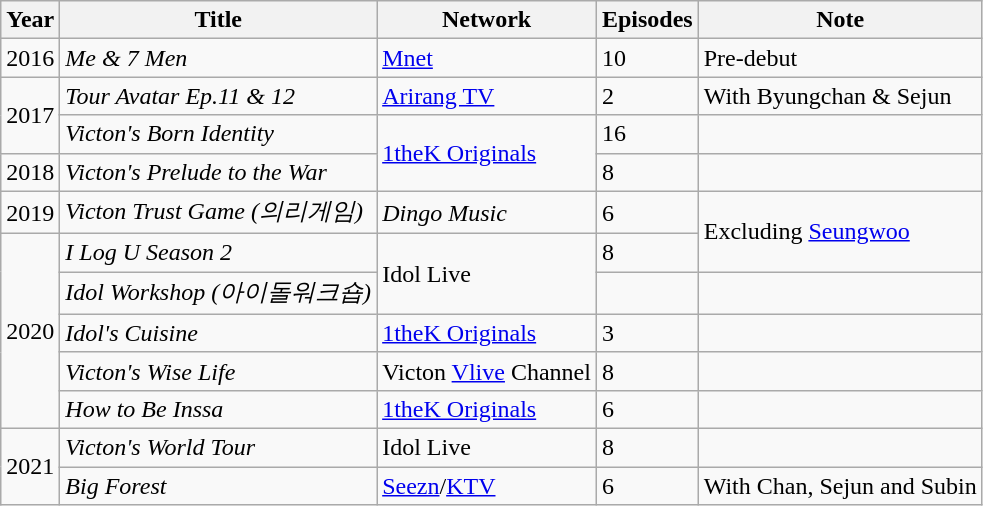<table class="wikitable">
<tr>
<th>Year</th>
<th>Title</th>
<th>Network</th>
<th>Episodes</th>
<th>Note</th>
</tr>
<tr>
<td>2016</td>
<td><em>Me & 7 Men</em></td>
<td><a href='#'>Mnet</a></td>
<td>10</td>
<td>Pre-debut</td>
</tr>
<tr>
<td rowspan= "2">2017</td>
<td><em>Tour Avatar Ep.11 & 12</em></td>
<td><a href='#'>Arirang TV</a></td>
<td>2</td>
<td>With Byungchan & Sejun</td>
</tr>
<tr>
<td><em>Victon's Born Identity</em></td>
<td rowspan="2"><a href='#'>1theK Originals</a></td>
<td>16</td>
<td></td>
</tr>
<tr>
<td>2018</td>
<td><em>Victon's Prelude to the War</em></td>
<td>8</td>
<td></td>
</tr>
<tr>
<td>2019</td>
<td><em>Victon Trust Game (의리게임)</em></td>
<td><em>Dingo Music</em></td>
<td>6</td>
<td rowspan="2">Excluding <a href='#'>Seungwoo</a></td>
</tr>
<tr>
<td rowspan="5">2020</td>
<td><em>I Log U Season 2</em></td>
<td rowspan="2">Idol Live</td>
<td>8</td>
</tr>
<tr>
<td><em>Idol Workshop (아이돌워크숍)</em></td>
<td></td>
<td></td>
</tr>
<tr>
<td><em>Idol's Cuisine</em></td>
<td><a href='#'>1theK Originals</a></td>
<td>3</td>
<td></td>
</tr>
<tr>
<td><em>Victon's Wise Life</em></td>
<td>Victon <a href='#'>Vlive</a> Channel</td>
<td>8</td>
<td></td>
</tr>
<tr>
<td><em>How to Be Inssa</em></td>
<td><a href='#'>1theK Originals</a></td>
<td>6</td>
<td></td>
</tr>
<tr>
<td rowspan="2">2021</td>
<td><em>Victon's World Tour</em></td>
<td>Idol Live</td>
<td>8</td>
<td></td>
</tr>
<tr>
<td><em>Big Forest</em></td>
<td><a href='#'>Seezn</a>/<a href='#'>KTV</a></td>
<td>6</td>
<td>With Chan, Sejun and Subin</td>
</tr>
</table>
